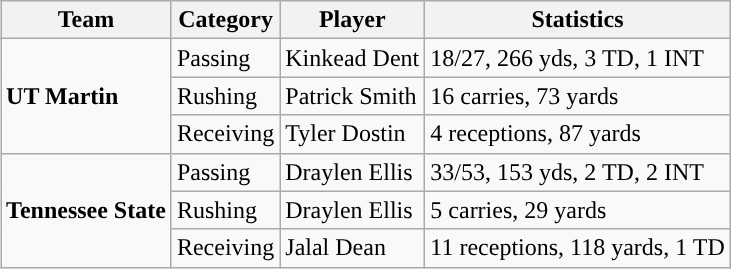<table class="wikitable" style="float: right;">
<tr>
<th>Team</th>
<th>Category</th>
<th>Player</th>
<th>Statistics</th>
</tr>
<tr>
<td rowspan=3><strong>UT Martin</strong></td>
<td>Passing</td>
<td>Kinkead Dent</td>
<td>18/27, 266 yds, 3 TD, 1 INT</td>
</tr>
<tr>
<td>Rushing</td>
<td>Patrick Smith</td>
<td>16 carries, 73 yards</td>
</tr>
<tr>
<td>Receiving</td>
<td>Tyler Dostin</td>
<td>4 receptions, 87 yards</td>
</tr>
<tr>
<td rowspan=3><strong>Tennessee State</strong></td>
<td>Passing</td>
<td>Draylen Ellis</td>
<td>33/53, 153 yds, 2 TD, 2 INT</td>
</tr>
<tr>
<td>Rushing</td>
<td>Draylen Ellis</td>
<td>5 carries, 29 yards</td>
</tr>
<tr>
<td>Receiving</td>
<td>Jalal Dean</td>
<td>11 receptions, 118 yards, 1 TD</td>
</tr>
</table>
